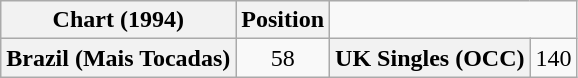<table class="wikitable plainrowheaders" style="text-align:center">
<tr>
<th>Chart (1994)</th>
<th>Position</th>
</tr>
<tr>
<th scope="row">Brazil (Mais Tocadas)</th>
<td>58</td>
<th scope="row">UK Singles (OCC)</th>
<td>140</td>
</tr>
</table>
